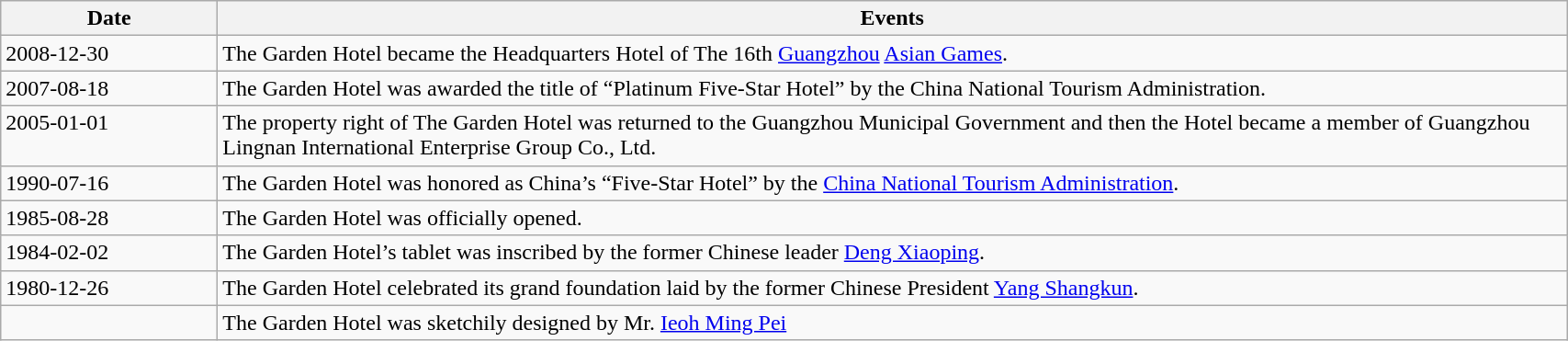<table class="wikitable" width="90%">
<tr>
<th>Date</th>
<th>Events</th>
</tr>
<tr>
<td style="vertical-align: top; width: 150px;">2008-12-30</td>
<td>The Garden Hotel became the Headquarters Hotel of The 16th <a href='#'>Guangzhou</a> <a href='#'>Asian Games</a>.</td>
</tr>
<tr>
<td style="vertical-align: top; width: 150px;">2007-08-18</td>
<td>The Garden Hotel was awarded the title of “Platinum Five-Star Hotel” by the China National Tourism Administration.</td>
</tr>
<tr>
<td style="vertical-align: top; width: 150px;">2005-01-01</td>
<td>The property right of The Garden Hotel was returned to the Guangzhou Municipal Government and then the Hotel became a member of Guangzhou Lingnan International Enterprise Group Co., Ltd.</td>
</tr>
<tr>
<td style="vertical-align: top; width: 150px;">1990-07-16</td>
<td>The Garden Hotel was honored as China’s “Five-Star Hotel” by the <a href='#'>China National Tourism Administration</a>.</td>
</tr>
<tr>
<td style="vertical-align: top; width: 150px;">1985-08-28</td>
<td>The Garden Hotel was officially opened.</td>
</tr>
<tr>
<td style="vertical-align: top; width: 150px;">1984-02-02</td>
<td>The Garden Hotel’s tablet was inscribed by the former Chinese leader <a href='#'>Deng Xiaoping</a>.</td>
</tr>
<tr>
<td style="vertical-align: top; width: 150px;">1980-12-26</td>
<td>The Garden Hotel celebrated its grand foundation laid by the former Chinese President <a href='#'>Yang Shangkun</a>.</td>
</tr>
<tr>
<td style="vertical-align: top; width: 150px;"></td>
<td>The Garden Hotel was sketchily designed by Mr. <a href='#'>Ieoh Ming Pei</a></td>
</tr>
</table>
